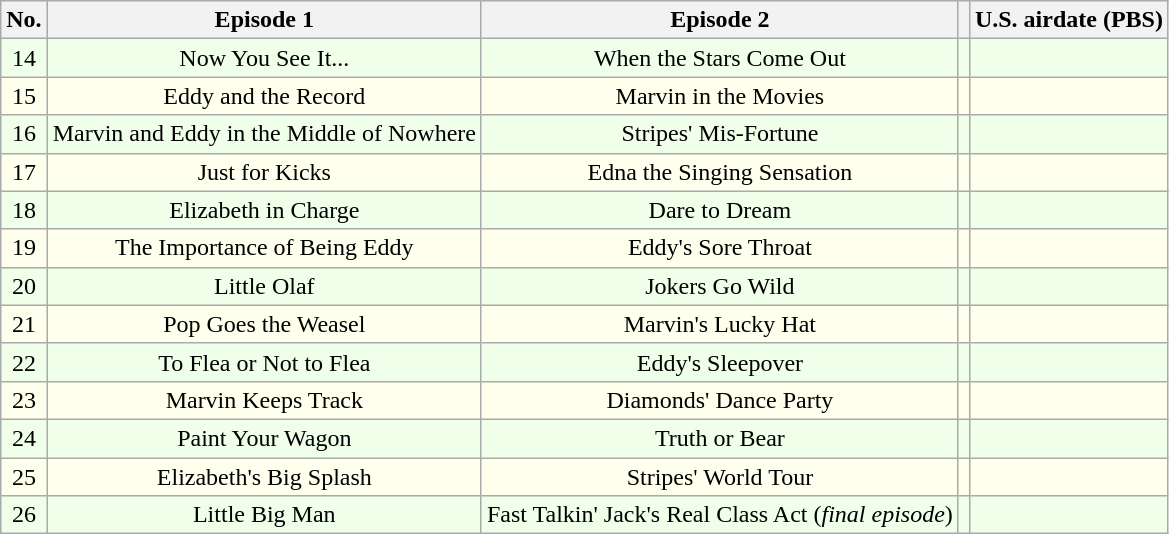<table class="wikitable" style="text-align:center; background:#EFFFEA">
<tr>
<th>No.</th>
<th>Episode 1</th>
<th>Episode 2</th>
<th></th>
<th>U.S. airdate (PBS)</th>
</tr>
<tr>
<td>14</td>
<td>Now You See It...</td>
<td>When the Stars Come Out</td>
<td></td>
<td></td>
</tr>
<tr bgcolor="FFFFEE">
<td>15</td>
<td>Eddy and the Record</td>
<td>Marvin in the Movies</td>
<td></td>
<td></td>
</tr>
<tr>
<td>16</td>
<td>Marvin and Eddy in the Middle of Nowhere</td>
<td>Stripes' Mis-Fortune</td>
<td></td>
<td></td>
</tr>
<tr bgcolor="FFFFEE">
<td>17</td>
<td>Just for Kicks</td>
<td>Edna the Singing Sensation</td>
<td></td>
<td></td>
</tr>
<tr>
<td>18</td>
<td>Elizabeth in Charge</td>
<td>Dare to Dream</td>
<td></td>
<td></td>
</tr>
<tr bgcolor="FFFFEE">
<td>19</td>
<td>The Importance of Being Eddy</td>
<td>Eddy's Sore Throat</td>
<td></td>
<td></td>
</tr>
<tr>
<td>20</td>
<td>Little Olaf</td>
<td>Jokers Go Wild</td>
<td></td>
<td></td>
</tr>
<tr bgcolor="FFFFEE">
<td>21</td>
<td>Pop Goes the Weasel</td>
<td>Marvin's Lucky Hat</td>
<td></td>
<td></td>
</tr>
<tr>
<td>22</td>
<td>To Flea or Not to Flea</td>
<td>Eddy's Sleepover</td>
<td></td>
<td></td>
</tr>
<tr bgcolor="FFFFEE">
<td>23</td>
<td>Marvin Keeps Track</td>
<td>Diamonds' Dance Party</td>
<td></td>
<td></td>
</tr>
<tr>
<td>24</td>
<td>Paint Your Wagon</td>
<td>Truth or Bear</td>
<td></td>
<td></td>
</tr>
<tr bgcolor="FFFFEE">
<td>25</td>
<td>Elizabeth's Big Splash</td>
<td>Stripes' World Tour</td>
<td></td>
<td></td>
</tr>
<tr>
<td>26</td>
<td>Little Big Man</td>
<td>Fast Talkin' Jack's Real Class Act (<em>final episode</em>)</td>
<td></td>
<td></td>
</tr>
</table>
